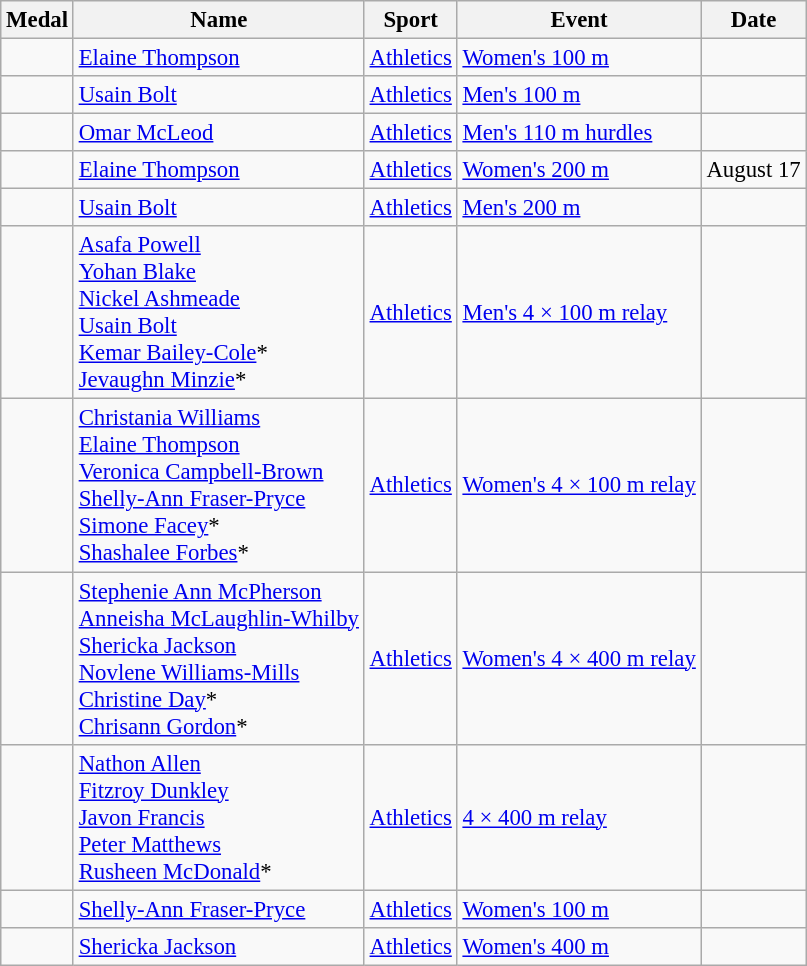<table class="wikitable sortable"  style="font-size:95%">
<tr>
<th>Medal</th>
<th>Name</th>
<th>Sport</th>
<th>Event</th>
<th>Date</th>
</tr>
<tr>
<td></td>
<td><a href='#'>Elaine Thompson</a></td>
<td><a href='#'>Athletics</a></td>
<td><a href='#'>Women's 100 m</a></td>
<td></td>
</tr>
<tr>
<td></td>
<td><a href='#'>Usain Bolt</a></td>
<td><a href='#'>Athletics</a></td>
<td><a href='#'>Men's 100 m</a></td>
<td></td>
</tr>
<tr>
<td></td>
<td><a href='#'>Omar McLeod</a></td>
<td><a href='#'>Athletics</a></td>
<td><a href='#'>Men's 110 m hurdles</a></td>
<td></td>
</tr>
<tr>
<td></td>
<td><a href='#'>Elaine Thompson</a></td>
<td><a href='#'>Athletics</a></td>
<td><a href='#'>Women's 200 m</a></td>
<td>August 17</td>
</tr>
<tr>
<td></td>
<td><a href='#'>Usain Bolt</a></td>
<td><a href='#'>Athletics</a></td>
<td><a href='#'>Men's 200 m</a></td>
<td></td>
</tr>
<tr>
<td></td>
<td><a href='#'>Asafa Powell</a><br><a href='#'>Yohan Blake</a><br><a href='#'>Nickel Ashmeade</a><br><a href='#'>Usain Bolt</a><br><a href='#'>Kemar Bailey-Cole</a>*<br><a href='#'>Jevaughn Minzie</a>*</td>
<td><a href='#'>Athletics</a></td>
<td><a href='#'>Men's 4 × 100 m relay</a></td>
<td></td>
</tr>
<tr>
<td></td>
<td><a href='#'>Christania Williams</a><br><a href='#'>Elaine Thompson</a><br><a href='#'>Veronica Campbell-Brown</a><br><a href='#'>Shelly-Ann Fraser-Pryce</a><br><a href='#'>Simone Facey</a>*<br><a href='#'>Shashalee Forbes</a>*</td>
<td><a href='#'>Athletics</a></td>
<td><a href='#'>Women's 4 × 100 m relay</a></td>
<td></td>
</tr>
<tr>
<td></td>
<td><a href='#'>Stephenie Ann McPherson</a><br><a href='#'>Anneisha McLaughlin-Whilby</a><br><a href='#'>Shericka Jackson</a><br><a href='#'>Novlene Williams-Mills</a><br><a href='#'>Christine Day</a>*<br><a href='#'>Chrisann Gordon</a>*</td>
<td><a href='#'>Athletics</a></td>
<td><a href='#'>Women's 4 × 400 m relay</a></td>
<td></td>
</tr>
<tr>
<td></td>
<td><a href='#'>Nathon Allen</a><br><a href='#'>Fitzroy Dunkley</a><br><a href='#'>Javon Francis</a><br><a href='#'>Peter Matthews</a><br><a href='#'>Rusheen McDonald</a>*</td>
<td><a href='#'>Athletics</a></td>
<td><a href='#'>4 × 400 m relay</a></td>
<td></td>
</tr>
<tr>
<td></td>
<td><a href='#'>Shelly-Ann Fraser-Pryce</a></td>
<td><a href='#'>Athletics</a></td>
<td><a href='#'>Women's 100 m</a></td>
<td></td>
</tr>
<tr>
<td></td>
<td><a href='#'>Shericka Jackson</a></td>
<td><a href='#'>Athletics</a></td>
<td><a href='#'>Women's 400 m</a></td>
<td></td>
</tr>
</table>
